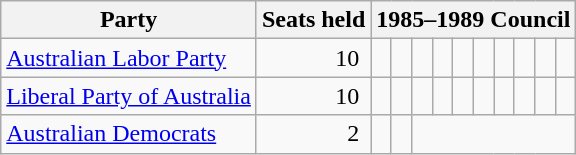<table class="wikitable">
<tr>
<th rowspan=1>Party</th>
<th colspan=1>Seats held</th>
<th rowspan=1 colspan=11>1985–1989 Council</th>
</tr>
<tr>
<td><a href='#'>Australian Labor Party</a></td>
<td align=right>10 </td>
<td> </td>
<td> </td>
<td> </td>
<td> </td>
<td> </td>
<td> </td>
<td> </td>
<td> </td>
<td> </td>
<td> </td>
</tr>
<tr>
<td><a href='#'>Liberal Party of Australia</a></td>
<td align=right>10 </td>
<td> </td>
<td> </td>
<td> </td>
<td> </td>
<td> </td>
<td> </td>
<td> </td>
<td> </td>
<td> </td>
<td> </td>
</tr>
<tr>
<td><a href='#'>Australian Democrats</a></td>
<td align=right>2 </td>
<td> </td>
<td> </td>
</tr>
</table>
